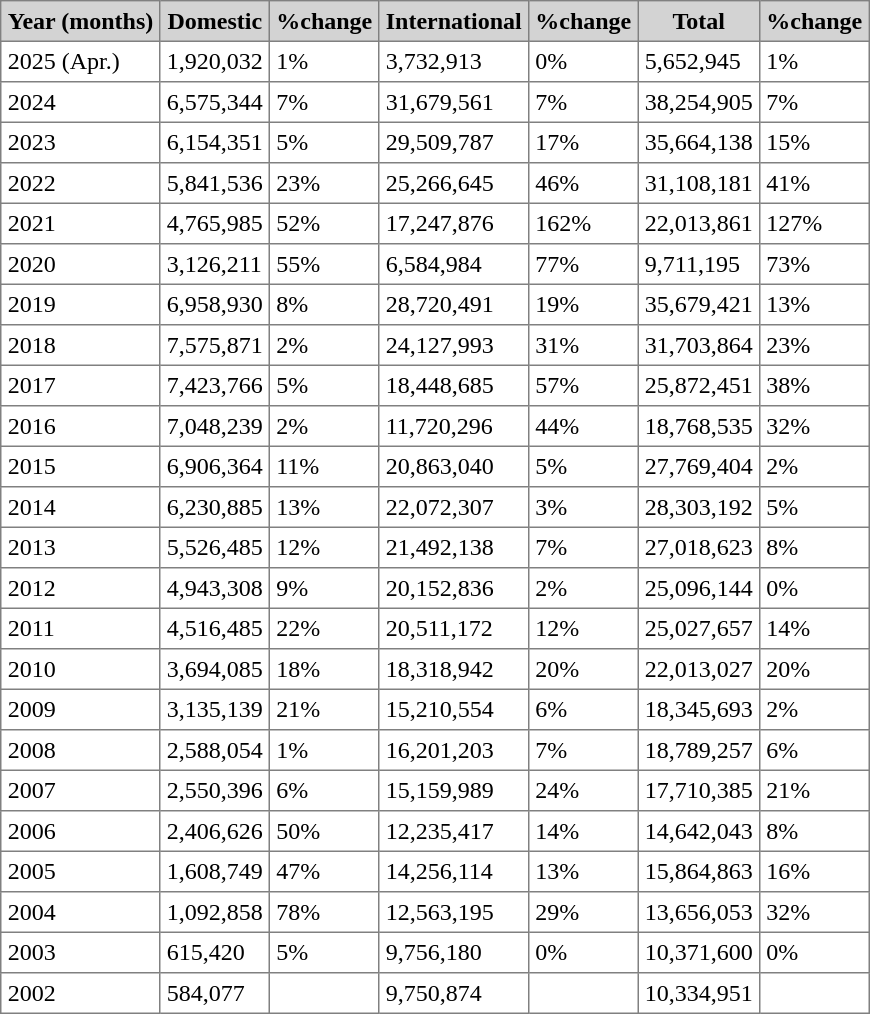<table class="toccolours" border="1" cellpadding="4" style="border-collapse:collapse; margin:1em auto;">
<tr style="background:lightgrey;">
<th>Year (months)</th>
<th>Domestic</th>
<th>%change</th>
<th>International</th>
<th>%change</th>
<th>Total</th>
<th>%change</th>
</tr>
<tr>
<td>2025 (Apr.)</td>
<td>1,920,032</td>
<td> 1%</td>
<td>3,732,913</td>
<td> 0%</td>
<td>5,652,945</td>
<td> 1%</td>
</tr>
<tr>
<td>2024</td>
<td>6,575,344</td>
<td> 7%</td>
<td>31,679,561</td>
<td> 7%</td>
<td>38,254,905</td>
<td> 7%</td>
</tr>
<tr>
<td>2023</td>
<td>6,154,351</td>
<td> 5%</td>
<td>29,509,787</td>
<td> 17%</td>
<td>35,664,138</td>
<td> 15%</td>
</tr>
<tr>
<td>2022</td>
<td>5,841,536</td>
<td> 23%</td>
<td>25,266,645</td>
<td> 46%</td>
<td>31,108,181</td>
<td> 41%</td>
</tr>
<tr>
<td>2021</td>
<td>4,765,985</td>
<td> 52%</td>
<td>17,247,876</td>
<td> 162%</td>
<td>22,013,861</td>
<td> 127%</td>
</tr>
<tr>
<td>2020</td>
<td>3,126,211</td>
<td> 55%</td>
<td>6,584,984</td>
<td> 77%</td>
<td>9,711,195</td>
<td> 73%</td>
</tr>
<tr>
<td>2019</td>
<td>6,958,930</td>
<td> 8%</td>
<td>28,720,491</td>
<td> 19%</td>
<td>35,679,421</td>
<td> 13%</td>
</tr>
<tr>
<td>2018</td>
<td>7,575,871</td>
<td> 2%</td>
<td>24,127,993</td>
<td> 31%</td>
<td>31,703,864</td>
<td> 23%</td>
</tr>
<tr>
<td>2017</td>
<td>7,423,766</td>
<td> 5%</td>
<td>18,448,685</td>
<td> 57%</td>
<td>25,872,451</td>
<td> 38%</td>
</tr>
<tr>
<td>2016</td>
<td>7,048,239</td>
<td> 2%</td>
<td>11,720,296</td>
<td> 44%</td>
<td>18,768,535</td>
<td> 32%</td>
</tr>
<tr>
<td>2015</td>
<td>6,906,364</td>
<td> 11%</td>
<td>20,863,040</td>
<td> 5%</td>
<td>27,769,404</td>
<td> 2%</td>
</tr>
<tr>
<td>2014</td>
<td>6,230,885</td>
<td> 13%</td>
<td>22,072,307</td>
<td> 3%</td>
<td>28,303,192</td>
<td> 5%</td>
</tr>
<tr>
<td>2013</td>
<td>5,526,485</td>
<td> 12%</td>
<td>21,492,138</td>
<td> 7%</td>
<td>27,018,623</td>
<td> 8%</td>
</tr>
<tr>
<td>2012</td>
<td>4,943,308</td>
<td> 9%</td>
<td>20,152,836</td>
<td> 2%</td>
<td>25,096,144</td>
<td> 0%</td>
</tr>
<tr>
<td>2011</td>
<td>4,516,485</td>
<td> 22%</td>
<td>20,511,172</td>
<td> 12%</td>
<td>25,027,657</td>
<td> 14%</td>
</tr>
<tr>
<td>2010</td>
<td>3,694,085</td>
<td> 18%</td>
<td>18,318,942</td>
<td> 20%</td>
<td>22,013,027</td>
<td> 20%</td>
</tr>
<tr>
<td>2009</td>
<td>3,135,139</td>
<td> 21%</td>
<td>15,210,554</td>
<td> 6%</td>
<td>18,345,693</td>
<td> 2%</td>
</tr>
<tr>
<td>2008</td>
<td>2,588,054</td>
<td> 1%</td>
<td>16,201,203</td>
<td> 7%</td>
<td>18,789,257</td>
<td> 6%</td>
</tr>
<tr>
<td>2007</td>
<td>2,550,396</td>
<td> 6%</td>
<td>15,159,989</td>
<td> 24%</td>
<td>17,710,385</td>
<td> 21%</td>
</tr>
<tr>
<td>2006</td>
<td>2,406,626</td>
<td> 50%</td>
<td>12,235,417</td>
<td> 14%</td>
<td>14,642,043</td>
<td> 8%</td>
</tr>
<tr>
<td>2005</td>
<td>1,608,749</td>
<td> 47%</td>
<td>14,256,114</td>
<td> 13%</td>
<td>15,864,863</td>
<td> 16%</td>
</tr>
<tr>
<td>2004</td>
<td>1,092,858</td>
<td> 78%</td>
<td>12,563,195</td>
<td> 29%</td>
<td>13,656,053</td>
<td> 32%</td>
</tr>
<tr>
<td>2003</td>
<td>615,420</td>
<td> 5%</td>
<td>9,756,180</td>
<td> 0%</td>
<td>10,371,600</td>
<td> 0%</td>
</tr>
<tr>
<td>2002</td>
<td>584,077</td>
<td></td>
<td>9,750,874</td>
<td></td>
<td>10,334,951</td>
<td></td>
</tr>
</table>
